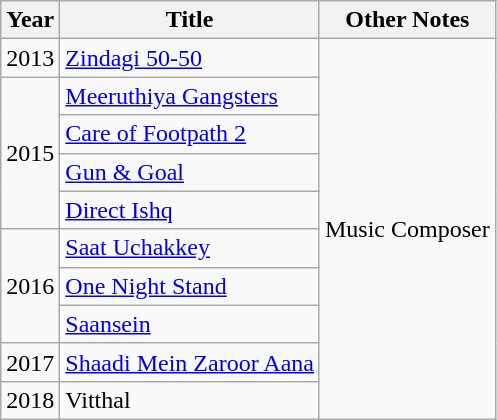<table class="wikitable sortable">
<tr>
<th>Year</th>
<th>Title</th>
<th>Other Notes</th>
</tr>
<tr>
<td>2013</td>
<td><a href='#'>Zindagi 50-50</a></td>
<td rowspan="10">Music Composer</td>
</tr>
<tr>
<td rowspan="4">2015</td>
<td><a href='#'>Meeruthiya Gangsters</a></td>
</tr>
<tr>
<td><a href='#'>Care of Footpath 2</a></td>
</tr>
<tr>
<td><a href='#'>Gun & Goal</a></td>
</tr>
<tr>
<td><a href='#'>Direct Ishq</a></td>
</tr>
<tr>
<td rowspan="3">2016</td>
<td><a href='#'>Saat Uchakkey</a></td>
</tr>
<tr>
<td><a href='#'>One Night Stand</a></td>
</tr>
<tr>
<td><a href='#'>Saansein</a></td>
</tr>
<tr>
<td>2017</td>
<td><a href='#'>Shaadi Mein Zaroor Aana</a></td>
</tr>
<tr>
<td>2018</td>
<td>Vitthal</td>
</tr>
</table>
